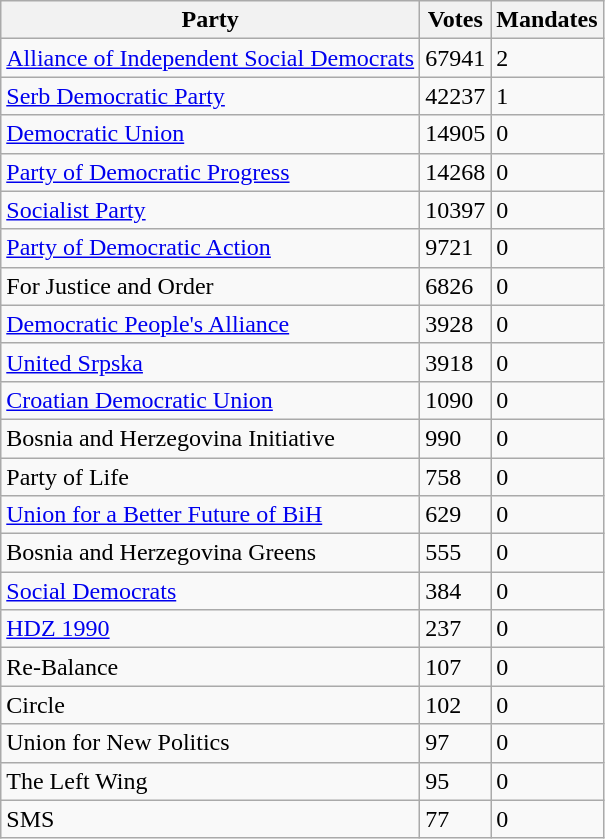<table class="wikitable" style ="text-align: left">
<tr>
<th>Party</th>
<th>Votes</th>
<th>Mandates</th>
</tr>
<tr>
<td><a href='#'>Alliance of Independent Social Democrats</a></td>
<td>67941</td>
<td>2</td>
</tr>
<tr>
<td><a href='#'>Serb Democratic Party</a></td>
<td>42237</td>
<td>1</td>
</tr>
<tr>
<td><a href='#'>Democratic Union</a></td>
<td>14905</td>
<td>0</td>
</tr>
<tr>
<td><a href='#'>Party of Democratic Progress</a></td>
<td>14268</td>
<td>0</td>
</tr>
<tr>
<td><a href='#'>Socialist Party</a></td>
<td>10397</td>
<td>0</td>
</tr>
<tr>
<td><a href='#'>Party of Democratic Action</a></td>
<td>9721</td>
<td>0</td>
</tr>
<tr>
<td>For Justice and Order</td>
<td>6826</td>
<td>0</td>
</tr>
<tr>
<td><a href='#'>Democratic People's Alliance</a></td>
<td>3928</td>
<td>0</td>
</tr>
<tr>
<td><a href='#'>United Srpska</a></td>
<td>3918</td>
<td>0</td>
</tr>
<tr>
<td><a href='#'>Croatian Democratic Union</a></td>
<td>1090</td>
<td>0</td>
</tr>
<tr>
<td>Bosnia and Herzegovina Initiative</td>
<td>990</td>
<td>0</td>
</tr>
<tr>
<td>Party of Life</td>
<td>758</td>
<td>0</td>
</tr>
<tr>
<td><a href='#'>Union for a Better Future of BiH</a></td>
<td>629</td>
<td>0</td>
</tr>
<tr>
<td>Bosnia and Herzegovina Greens</td>
<td>555</td>
<td>0</td>
</tr>
<tr>
<td><a href='#'>Social Democrats</a></td>
<td>384</td>
<td>0</td>
</tr>
<tr>
<td><a href='#'>HDZ 1990</a></td>
<td>237</td>
<td>0</td>
</tr>
<tr>
<td>Re-Balance</td>
<td>107</td>
<td>0</td>
</tr>
<tr>
<td>Circle</td>
<td>102</td>
<td>0</td>
</tr>
<tr>
<td>Union for New Politics</td>
<td>97</td>
<td>0</td>
</tr>
<tr>
<td>The Left Wing</td>
<td>95</td>
<td>0</td>
</tr>
<tr>
<td>SMS</td>
<td>77</td>
<td>0</td>
</tr>
</table>
